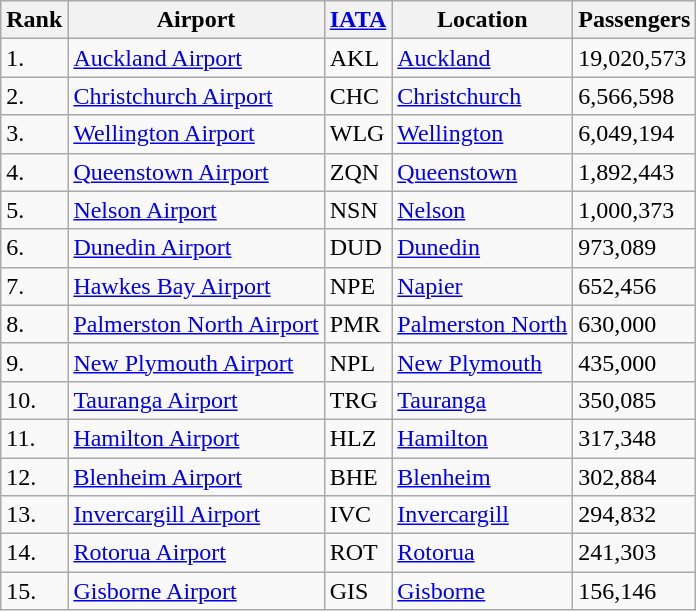<table class="wikitable">
<tr>
<th>Rank</th>
<th>Airport</th>
<th><a href='#'>IATA</a></th>
<th>Location</th>
<th>Passengers</th>
</tr>
<tr>
<td>1.</td>
<td><a href='#'>Auckland Airport</a></td>
<td>AKL</td>
<td><a href='#'>Auckland</a></td>
<td>19,020,573</td>
</tr>
<tr>
<td>2.</td>
<td><a href='#'>Christchurch Airport</a></td>
<td>CHC</td>
<td><a href='#'>Christchurch</a></td>
<td>6,566,598</td>
</tr>
<tr>
<td>3.</td>
<td><a href='#'>Wellington Airport</a></td>
<td>WLG</td>
<td><a href='#'>Wellington</a></td>
<td>6,049,194</td>
</tr>
<tr>
<td>4.</td>
<td><a href='#'>Queenstown Airport</a></td>
<td>ZQN</td>
<td><a href='#'>Queenstown</a></td>
<td>1,892,443 </td>
</tr>
<tr>
<td>5.</td>
<td><a href='#'>Nelson Airport</a></td>
<td>NSN</td>
<td><a href='#'>Nelson</a></td>
<td>1,000,373</td>
</tr>
<tr>
<td>6.</td>
<td><a href='#'>Dunedin Airport</a></td>
<td>DUD</td>
<td><a href='#'>Dunedin</a></td>
<td>973,089</td>
</tr>
<tr>
<td>7.</td>
<td><a href='#'>Hawkes Bay Airport</a></td>
<td>NPE</td>
<td><a href='#'>Napier</a></td>
<td>652,456  </td>
</tr>
<tr>
<td>8.</td>
<td><a href='#'>Palmerston North Airport</a></td>
<td>PMR</td>
<td><a href='#'>Palmerston North</a></td>
<td>630,000</td>
</tr>
<tr>
<td>9.</td>
<td><a href='#'>New Plymouth Airport</a></td>
<td>NPL</td>
<td><a href='#'>New Plymouth</a></td>
<td>435,000</td>
</tr>
<tr>
<td>10.</td>
<td><a href='#'>Tauranga Airport</a></td>
<td>TRG</td>
<td><a href='#'>Tauranga</a></td>
<td>350,085</td>
</tr>
<tr>
<td>11.</td>
<td><a href='#'>Hamilton Airport</a></td>
<td>HLZ</td>
<td><a href='#'>Hamilton</a></td>
<td>317,348</td>
</tr>
<tr>
<td>12.</td>
<td><a href='#'>Blenheim Airport</a></td>
<td>BHE</td>
<td><a href='#'>Blenheim</a></td>
<td>302,884</td>
</tr>
<tr>
<td>13.</td>
<td><a href='#'>Invercargill Airport</a></td>
<td>IVC</td>
<td><a href='#'>Invercargill</a></td>
<td>294,832</td>
</tr>
<tr>
<td>14.</td>
<td><a href='#'>Rotorua Airport</a></td>
<td>ROT</td>
<td><a href='#'>Rotorua</a></td>
<td>241,303</td>
</tr>
<tr>
<td>15.</td>
<td><a href='#'>Gisborne Airport</a></td>
<td>GIS</td>
<td><a href='#'>Gisborne</a></td>
<td>156,146</td>
</tr>
</table>
